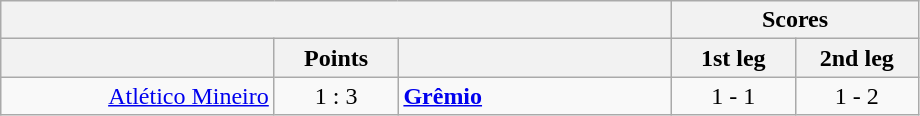<table class="wikitable" style="text-align:center;">
<tr>
<th colspan=3></th>
<th colspan=3>Scores</th>
</tr>
<tr>
<th width="175"></th>
<th width="75">Points</th>
<th width="175"></th>
<th width="75">1st leg</th>
<th width="75">2nd leg</th>
</tr>
<tr>
<td align=right><a href='#'>Atlético Mineiro</a></td>
<td>1 : 3</td>
<td align=left><strong><a href='#'>Grêmio</a></strong></td>
<td>1 - 1</td>
<td>1 - 2</td>
</tr>
</table>
